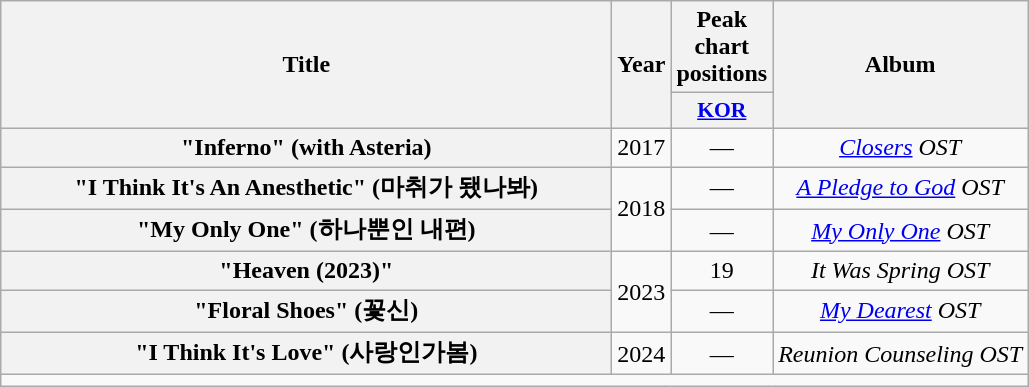<table class="wikitable plainrowheaders" style="text-align:center;">
<tr>
<th rowspan="2" scope="col" style="width:25em;">Title</th>
<th rowspan="2" scope="col">Year</th>
<th scope="col">Peak chart positions</th>
<th rowspan="2">Album</th>
</tr>
<tr>
<th scope="col" style="width:2.5em;font-size:90%;"><a href='#'>KOR</a><br></th>
</tr>
<tr>
<th scope="row">"Inferno" (with Asteria)</th>
<td>2017</td>
<td>—</td>
<td><em><a href='#'>Closers</a> OST</em></td>
</tr>
<tr>
<th scope="row">"I Think It's An Anesthetic" (마취가 됐나봐)</th>
<td rowspan="2">2018</td>
<td>—</td>
<td><em><a href='#'>A Pledge to God</a> OST</em></td>
</tr>
<tr>
<th scope="row">"My Only One" (하나뿐인 내편)</th>
<td>—</td>
<td><em><a href='#'>My Only One</a> OST</em></td>
</tr>
<tr>
<th scope="row">"Heaven (2023)"</th>
<td rowspan="2">2023</td>
<td>19</td>
<td><em>It Was Spring OST</em></td>
</tr>
<tr>
<th scope="row">"Floral Shoes" (꽃신)</th>
<td>—</td>
<td><em><a href='#'>My Dearest</a> OST</em></td>
</tr>
<tr>
<th scope="row">"I Think It's Love" (사랑인가봄) </th>
<td>2024</td>
<td>—</td>
<td><em>Reunion Counseling OST</em></td>
</tr>
<tr>
<td colspan="4"></td>
</tr>
</table>
